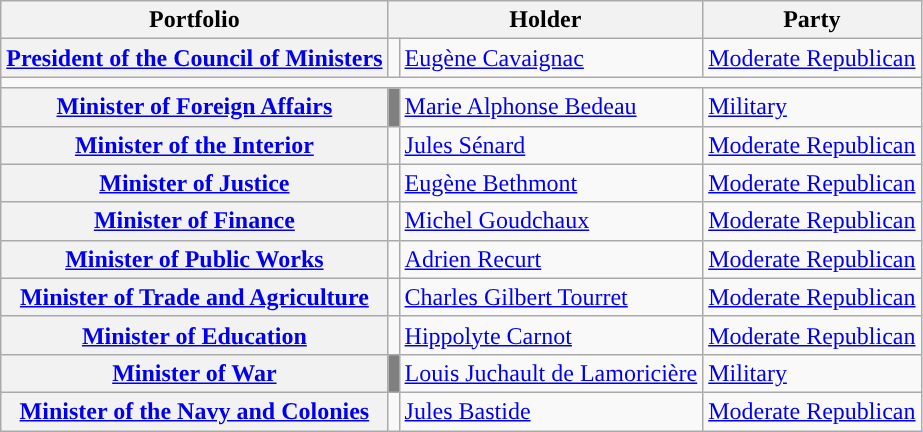<table class="wikitable">
<tr>
<th>Portfolio</th>
<th colspan=2>Holder</th>
<th>Party</th>
</tr>
<tr>
<th><a href='#'>President of the Council of Ministers</a></th>
<td style="background:"></td>
<td><a href='#'>Eugène Cavaignac</a></td>
<td><a href='#'>Moderate Republican</a></td>
</tr>
<tr>
<td colspan=4></td>
</tr>
<tr>
<th><a href='#'>Minister of Foreign Affairs</a></th>
<td style="background:#808080;"></td>
<td><a href='#'>Marie Alphonse Bedeau</a></td>
<td><a href='#'>Military</a></td>
</tr>
<tr>
<th><a href='#'>Minister of the Interior</a></th>
<td style="background:"></td>
<td><a href='#'>Jules Sénard</a></td>
<td><a href='#'>Moderate Republican</a></td>
</tr>
<tr>
<th><a href='#'>Minister of Justice</a></th>
<td style="background:"></td>
<td><a href='#'>Eugène Bethmont</a></td>
<td><a href='#'>Moderate Republican</a></td>
</tr>
<tr>
<th><a href='#'>Minister of Finance</a></th>
<td style="background:"></td>
<td><a href='#'>Michel Goudchaux</a></td>
<td><a href='#'>Moderate Republican</a></td>
</tr>
<tr>
<th><a href='#'>Minister of Public Works</a></th>
<td style="background:"></td>
<td><a href='#'>Adrien Recurt</a></td>
<td><a href='#'>Moderate Republican</a></td>
</tr>
<tr>
<th><a href='#'>Minister of Trade and Agriculture</a></th>
<td style="background:"></td>
<td><a href='#'>Charles Gilbert Tourret</a></td>
<td><a href='#'>Moderate Republican</a></td>
</tr>
<tr>
<th><a href='#'>Minister of Education</a></th>
<td style="background:"></td>
<td><a href='#'>Hippolyte Carnot</a></td>
<td><a href='#'>Moderate Republican</a></td>
</tr>
<tr>
<th><a href='#'>Minister of War</a></th>
<td style="background:#808080;"></td>
<td><a href='#'>Louis Juchault de Lamoricière</a></td>
<td><a href='#'>Military</a></td>
</tr>
<tr>
<th><a href='#'>Minister of the Navy and Colonies</a></th>
<td style="background:"></td>
<td><a href='#'>Jules Bastide</a></td>
<td><a href='#'>Moderate Republican</a></td>
</tr>
</table>
